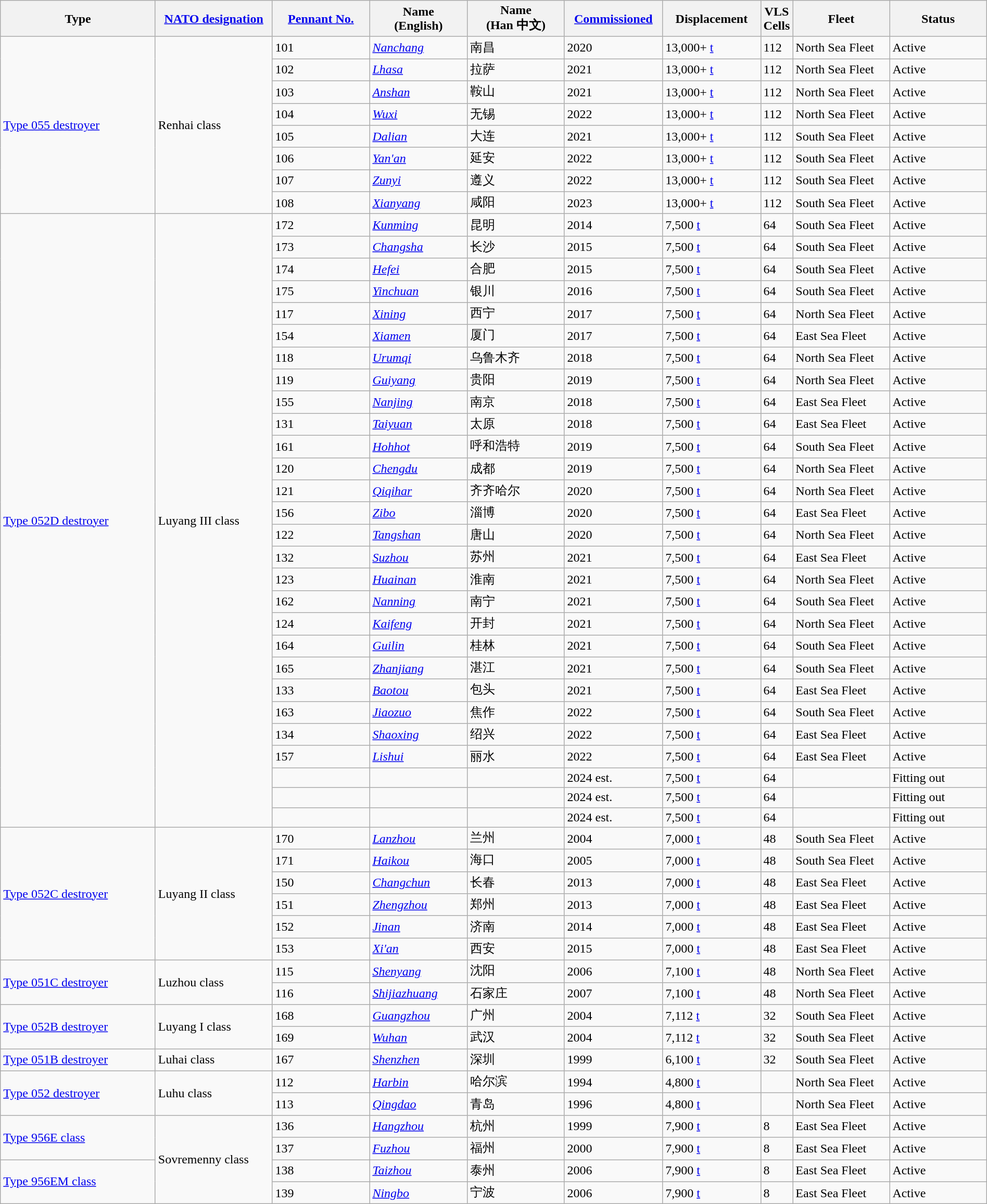<table class="wikitable sortable"  style="margin:auto; width:100%;">
<tr>
<th style="text-align:center; width:16%;">Type</th>
<th style="text-align:center; width:12%;"><a href='#'>NATO designation</a></th>
<th style="text-align:center; width:10%;"><a href='#'>Pennant No.</a></th>
<th style="text-align:center; width:10%;">Name<br>(English)</th>
<th style="text-align:center; width:10%;">Name<br>(Han 中文)</th>
<th style="text-align:center; width:10%;"><a href='#'>Commissioned</a></th>
<th style="text-align:center; width:10%;">Displacement</th>
<th>VLS Cells</th>
<th style="text-align:center; width:10%;">Fleet</th>
<th style="text-align:center; width:10%;">Status</th>
</tr>
<tr>
<td rowspan="8"><a href='#'>Type 055 destroyer</a></td>
<td rowspan="8">Renhai class</td>
<td>101</td>
<td><em><a href='#'>Nanchang</a></em></td>
<td>南昌</td>
<td>2020</td>
<td>13,000+ <a href='#'>t</a></td>
<td>112</td>
<td>North Sea Fleet</td>
<td><span>Active</span></td>
</tr>
<tr>
<td>102</td>
<td><em><a href='#'>Lhasa</a></em></td>
<td>拉萨</td>
<td>2021</td>
<td>13,000+ <a href='#'>t</a></td>
<td>112</td>
<td>North Sea Fleet</td>
<td><span>Active</span></td>
</tr>
<tr>
<td>103</td>
<td><em><a href='#'>Anshan</a></em></td>
<td>鞍山</td>
<td>2021</td>
<td>13,000+ <a href='#'>t</a></td>
<td>112</td>
<td>North Sea Fleet</td>
<td><span>Active</span></td>
</tr>
<tr>
<td>104</td>
<td><em><a href='#'>Wuxi</a></em></td>
<td>无锡</td>
<td>2022</td>
<td>13,000+ <a href='#'>t</a></td>
<td>112</td>
<td>North Sea Fleet</td>
<td><span>Active</span></td>
</tr>
<tr>
<td>105</td>
<td><em><a href='#'>Dalian</a></em></td>
<td>大连</td>
<td>2021</td>
<td>13,000+ <a href='#'>t</a></td>
<td>112</td>
<td>South Sea Fleet</td>
<td><span>Active</span></td>
</tr>
<tr>
<td>106</td>
<td><em><a href='#'>Yan'an</a></em></td>
<td>延安</td>
<td>2022</td>
<td>13,000+ <a href='#'>t</a></td>
<td>112</td>
<td>South Sea Fleet</td>
<td><span>Active</span></td>
</tr>
<tr>
<td>107</td>
<td><em><a href='#'>Zunyi</a></em></td>
<td>遵义</td>
<td>2022</td>
<td>13,000+ <a href='#'>t</a></td>
<td>112</td>
<td>South Sea Fleet</td>
<td><span>Active</span></td>
</tr>
<tr>
<td>108</td>
<td><em><a href='#'>Xianyang</a> </em></td>
<td>咸阳</td>
<td>2023</td>
<td>13,000+ <a href='#'>t</a></td>
<td>112</td>
<td>South Sea Fleet</td>
<td><span>Active</span></td>
</tr>
<tr>
<td rowspan="28"><a href='#'>Type 052D destroyer</a></td>
<td rowspan="28">Luyang III class</td>
<td>172</td>
<td><em><a href='#'>Kunming</a></em></td>
<td>昆明</td>
<td>2014</td>
<td>7,500 <a href='#'>t</a></td>
<td>64</td>
<td>South Sea Fleet</td>
<td><span>Active</span></td>
</tr>
<tr>
<td>173</td>
<td><em><a href='#'>Changsha</a></em></td>
<td>长沙</td>
<td>2015</td>
<td>7,500 <a href='#'>t</a></td>
<td>64</td>
<td>South Sea Fleet</td>
<td><span>Active</span></td>
</tr>
<tr>
<td>174</td>
<td><em><a href='#'>Hefei</a></em></td>
<td>合肥</td>
<td>2015</td>
<td>7,500 <a href='#'>t</a></td>
<td>64</td>
<td>South Sea Fleet</td>
<td><span>Active</span></td>
</tr>
<tr>
<td>175</td>
<td><em><a href='#'>Yinchuan</a></em></td>
<td>银川</td>
<td>2016</td>
<td>7,500 <a href='#'>t</a></td>
<td>64</td>
<td>South Sea Fleet</td>
<td><span>Active</span></td>
</tr>
<tr>
<td>117</td>
<td><em><a href='#'>Xining</a></em></td>
<td>西宁</td>
<td>2017</td>
<td>7,500 <a href='#'>t</a></td>
<td>64</td>
<td>North Sea Fleet</td>
<td><span>Active</span></td>
</tr>
<tr>
<td>154</td>
<td><em><a href='#'>Xiamen</a></em></td>
<td>厦门</td>
<td>2017</td>
<td>7,500 <a href='#'>t</a></td>
<td>64</td>
<td>East Sea Fleet</td>
<td><span>Active</span></td>
</tr>
<tr>
<td>118</td>
<td><em><a href='#'>Urumqi</a></em></td>
<td>乌鲁木齐</td>
<td>2018</td>
<td>7,500 <a href='#'>t</a></td>
<td>64</td>
<td>North Sea Fleet</td>
<td><span>Active</span></td>
</tr>
<tr>
<td>119</td>
<td><em><a href='#'>Guiyang</a></em></td>
<td>贵阳</td>
<td>2019</td>
<td>7,500 <a href='#'>t</a></td>
<td>64</td>
<td>North Sea Fleet</td>
<td><span>Active</span></td>
</tr>
<tr>
<td>155</td>
<td><em><a href='#'>Nanjing</a></em></td>
<td>南京</td>
<td>2018</td>
<td>7,500 <a href='#'>t</a></td>
<td>64</td>
<td>East Sea Fleet</td>
<td><span>Active</span></td>
</tr>
<tr>
<td>131</td>
<td><em><a href='#'>Taiyuan</a></em></td>
<td>太原</td>
<td>2018</td>
<td>7,500 <a href='#'>t</a></td>
<td>64</td>
<td>East Sea Fleet</td>
<td><span>Active</span></td>
</tr>
<tr>
<td>161</td>
<td><em><a href='#'>Hohhot</a></em></td>
<td>呼和浩特</td>
<td>2019</td>
<td>7,500 <a href='#'>t</a></td>
<td>64</td>
<td>South Sea Fleet</td>
<td><span>Active</span></td>
</tr>
<tr>
<td>120</td>
<td><em><a href='#'>Chengdu</a></em></td>
<td>成都</td>
<td>2019</td>
<td>7,500 <a href='#'>t</a></td>
<td>64</td>
<td>North Sea Fleet</td>
<td><span>Active</span></td>
</tr>
<tr>
<td>121</td>
<td><em><a href='#'>Qiqihar</a></em></td>
<td>齐齐哈尔</td>
<td>2020</td>
<td>7,500 <a href='#'>t</a></td>
<td>64</td>
<td>North Sea Fleet</td>
<td><span>Active</span></td>
</tr>
<tr>
<td>156</td>
<td><em><a href='#'>Zibo</a></em></td>
<td>淄博</td>
<td>2020</td>
<td>7,500 <a href='#'>t</a></td>
<td>64</td>
<td>East Sea Fleet</td>
<td><span>Active</span></td>
</tr>
<tr>
<td>122</td>
<td><em><a href='#'>Tangshan</a></em></td>
<td>唐山</td>
<td>2020</td>
<td>7,500 <a href='#'>t</a></td>
<td>64</td>
<td>North Sea Fleet</td>
<td><span>Active</span></td>
</tr>
<tr>
<td>132</td>
<td><em><a href='#'>Suzhou</a></em></td>
<td>苏州</td>
<td>2021</td>
<td>7,500 <a href='#'>t</a></td>
<td>64</td>
<td>East Sea Fleet</td>
<td><span>Active</span></td>
</tr>
<tr>
<td>123</td>
<td><em><a href='#'>Huainan</a></em></td>
<td>淮南</td>
<td>2021</td>
<td>7,500 <a href='#'>t</a></td>
<td>64</td>
<td>North Sea Fleet</td>
<td><span>Active</span></td>
</tr>
<tr>
<td>162</td>
<td><em><a href='#'>Nanning</a></em></td>
<td>南宁</td>
<td>2021</td>
<td>7,500 <a href='#'>t</a></td>
<td>64</td>
<td>South Sea Fleet</td>
<td><span>Active</span></td>
</tr>
<tr>
<td>124</td>
<td><em><a href='#'>Kaifeng</a></em></td>
<td>开封</td>
<td>2021</td>
<td>7,500 <a href='#'>t</a></td>
<td>64</td>
<td>North Sea Fleet</td>
<td><span>Active</span></td>
</tr>
<tr>
<td>164</td>
<td><em><a href='#'>Guilin</a></em></td>
<td>桂林</td>
<td>2021</td>
<td>7,500 <a href='#'>t</a></td>
<td>64</td>
<td>South Sea Fleet</td>
<td><span>Active</span></td>
</tr>
<tr>
<td>165</td>
<td><em><a href='#'>Zhanjiang</a></em></td>
<td>湛江</td>
<td>2021</td>
<td>7,500 <a href='#'>t</a></td>
<td>64</td>
<td>South Sea Fleet</td>
<td><span>Active</span></td>
</tr>
<tr>
<td>133</td>
<td><em><a href='#'>Baotou</a></em></td>
<td>包头</td>
<td>2021</td>
<td>7,500 <a href='#'>t</a></td>
<td>64</td>
<td>East Sea Fleet</td>
<td><span>Active</span></td>
</tr>
<tr>
<td>163</td>
<td><em><a href='#'>Jiaozuo</a></em></td>
<td>焦作</td>
<td>2022</td>
<td>7,500 <a href='#'>t</a></td>
<td>64</td>
<td>South Sea Fleet</td>
<td><span>Active</span></td>
</tr>
<tr>
<td>134</td>
<td><em><a href='#'>Shaoxing</a></em></td>
<td>绍兴</td>
<td>2022</td>
<td>7,500 <a href='#'>t</a></td>
<td>64</td>
<td>East Sea Fleet</td>
<td><span>Active</span></td>
</tr>
<tr>
<td>157</td>
<td><em><a href='#'>Lishui</a></em></td>
<td>丽水</td>
<td>2022</td>
<td>7,500 <a href='#'>t</a></td>
<td>64</td>
<td>East Sea Fleet</td>
<td><span>Active</span></td>
</tr>
<tr>
<td></td>
<td></td>
<td></td>
<td>2024 est.</td>
<td>7,500 <a href='#'>t</a></td>
<td>64</td>
<td></td>
<td><span>Fitting out</span></td>
</tr>
<tr>
<td></td>
<td></td>
<td></td>
<td>2024 est.</td>
<td>7,500 <a href='#'>t</a></td>
<td>64</td>
<td></td>
<td><span>Fitting out</span></td>
</tr>
<tr>
<td></td>
<td></td>
<td></td>
<td>2024 est.</td>
<td>7,500 <a href='#'>t</a></td>
<td>64</td>
<td></td>
<td><span>Fitting out</span></td>
</tr>
<tr>
<td rowspan="6"><a href='#'>Type 052C destroyer</a></td>
<td rowspan="6">Luyang II class</td>
<td>170</td>
<td><em><a href='#'>Lanzhou</a></em></td>
<td>兰州</td>
<td>2004</td>
<td>7,000 <a href='#'>t</a></td>
<td>48</td>
<td>South Sea Fleet</td>
<td><span>Active</span></td>
</tr>
<tr>
<td>171</td>
<td><em><a href='#'>Haikou</a></em></td>
<td>海口</td>
<td>2005</td>
<td>7,000 <a href='#'>t</a></td>
<td>48</td>
<td>South Sea Fleet</td>
<td><span>Active</span></td>
</tr>
<tr>
<td>150</td>
<td><em><a href='#'>Changchun</a></em></td>
<td>长春</td>
<td>2013</td>
<td>7,000 <a href='#'>t</a></td>
<td>48</td>
<td>East Sea Fleet</td>
<td><span>Active</span></td>
</tr>
<tr>
<td>151</td>
<td><em><a href='#'>Zhengzhou</a></em></td>
<td>郑州</td>
<td>2013</td>
<td>7,000 <a href='#'>t</a></td>
<td>48</td>
<td>East Sea Fleet</td>
<td><span>Active</span></td>
</tr>
<tr>
<td>152</td>
<td><em><a href='#'>Jinan</a></em></td>
<td>济南</td>
<td>2014</td>
<td>7,000 <a href='#'>t</a></td>
<td>48</td>
<td>East Sea Fleet</td>
<td><span>Active</span></td>
</tr>
<tr>
<td>153</td>
<td><em><a href='#'>Xi'an</a></em></td>
<td>西安</td>
<td>2015</td>
<td>7,000 <a href='#'>t</a></td>
<td>48</td>
<td>East Sea Fleet</td>
<td><span>Active</span></td>
</tr>
<tr>
<td rowspan="2"><a href='#'>Type 051C destroyer</a></td>
<td rowspan="2">Luzhou class</td>
<td>115</td>
<td><em><a href='#'>Shenyang</a></em></td>
<td>沈阳</td>
<td>2006</td>
<td>7,100 <a href='#'>t</a></td>
<td>48</td>
<td>North Sea Fleet</td>
<td><span>Active</span></td>
</tr>
<tr>
<td>116</td>
<td><em><a href='#'>Shijiazhuang</a></em></td>
<td>石家庄</td>
<td>2007</td>
<td>7,100 <a href='#'>t</a></td>
<td>48</td>
<td>North Sea Fleet</td>
<td><span>Active</span></td>
</tr>
<tr>
<td rowspan="2"><a href='#'>Type 052B destroyer</a></td>
<td rowspan="2">Luyang I class</td>
<td>168</td>
<td><em><a href='#'>Guangzhou</a></em></td>
<td>广州</td>
<td>2004</td>
<td>7,112 <a href='#'>t</a></td>
<td>32</td>
<td>South Sea Fleet</td>
<td><span>Active</span></td>
</tr>
<tr>
<td>169</td>
<td><em><a href='#'>Wuhan</a></em></td>
<td>武汉</td>
<td>2004</td>
<td>7,112 <a href='#'>t</a></td>
<td>32</td>
<td>South Sea Fleet</td>
<td><span>Active</span></td>
</tr>
<tr>
<td><a href='#'>Type 051B destroyer</a></td>
<td>Luhai class</td>
<td>167</td>
<td><em><a href='#'>Shenzhen</a></em></td>
<td>深圳</td>
<td>1999</td>
<td>6,100 <a href='#'>t</a></td>
<td>32</td>
<td>South Sea Fleet</td>
<td><span>Active</span></td>
</tr>
<tr>
<td rowspan="2"><a href='#'>Type 052 destroyer</a></td>
<td rowspan="2">Luhu class</td>
<td>112</td>
<td><em><a href='#'>Harbin</a></em></td>
<td>哈尔滨</td>
<td>1994</td>
<td>4,800 <a href='#'>t</a></td>
<td></td>
<td>North Sea Fleet</td>
<td><span>Active</span></td>
</tr>
<tr>
<td>113</td>
<td><em><a href='#'>Qingdao</a></em></td>
<td>青岛</td>
<td>1996</td>
<td>4,800 <a href='#'>t</a></td>
<td></td>
<td>North Sea Fleet</td>
<td><span>Active</span></td>
</tr>
<tr>
<td rowspan="2"><a href='#'>Type 956E class</a></td>
<td rowspan="4">Sovremenny class</td>
<td>136</td>
<td><em><a href='#'>Hangzhou</a></em></td>
<td>杭州</td>
<td>1999</td>
<td>7,900 <a href='#'>t</a></td>
<td>8</td>
<td>East Sea Fleet</td>
<td><span>Active</span></td>
</tr>
<tr>
<td>137</td>
<td><em><a href='#'>Fuzhou</a></em></td>
<td>福州</td>
<td>2000</td>
<td>7,900 <a href='#'>t</a></td>
<td>8</td>
<td>East Sea Fleet</td>
<td><span>Active</span></td>
</tr>
<tr>
<td rowspan="2"><a href='#'>Type 956EM class</a></td>
<td>138</td>
<td><em><a href='#'>Taizhou</a></em></td>
<td>泰州</td>
<td>2006</td>
<td>7,900 <a href='#'>t</a></td>
<td>8</td>
<td>East Sea Fleet</td>
<td><span>Active</span></td>
</tr>
<tr>
<td>139</td>
<td><em><a href='#'>Ningbo</a></em></td>
<td>宁波</td>
<td>2006</td>
<td>7,900 <a href='#'>t</a></td>
<td>8</td>
<td>East Sea Fleet</td>
<td><span>Active</span></td>
</tr>
</table>
